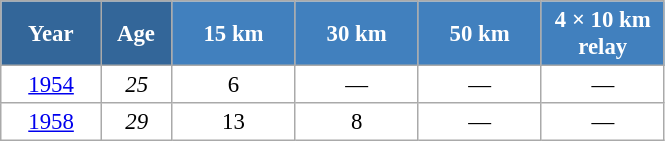<table class="wikitable" style="font-size:95%; text-align:center; border:grey solid 1px; border-collapse:collapse; background:#ffffff;">
<tr>
<th style="background-color:#369; color:white; width:60px;"> Year </th>
<th style="background-color:#369; color:white; width:40px;"> Age </th>
<th style="background-color:#4180be; color:white; width:75px;"> 15 km </th>
<th style="background-color:#4180be; color:white; width:75px;"> 30 km </th>
<th style="background-color:#4180be; color:white; width:75px;"> 50 km </th>
<th style="background-color:#4180be; color:white; width:75px;"> 4 × 10 km <br> relay </th>
</tr>
<tr>
<td><a href='#'>1954</a></td>
<td><em>25</em></td>
<td>6</td>
<td>—</td>
<td>—</td>
<td>—</td>
</tr>
<tr>
<td><a href='#'>1958</a></td>
<td><em>29</em></td>
<td>13</td>
<td>8</td>
<td>—</td>
<td>—</td>
</tr>
</table>
